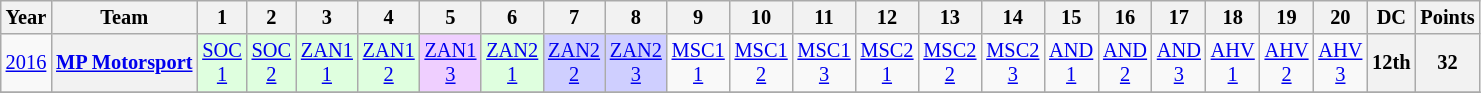<table class="wikitable" style="text-align:center; font-size:85%">
<tr>
<th>Year</th>
<th>Team</th>
<th>1</th>
<th>2</th>
<th>3</th>
<th>4</th>
<th>5</th>
<th>6</th>
<th>7</th>
<th>8</th>
<th>9</th>
<th>10</th>
<th>11</th>
<th>12</th>
<th>13</th>
<th>14</th>
<th>15</th>
<th>16</th>
<th>17</th>
<th>18</th>
<th>19</th>
<th>20</th>
<th>DC</th>
<th>Points</th>
</tr>
<tr>
<td><a href='#'>2016</a></td>
<th nowrap><a href='#'>MP Motorsport</a></th>
<td style="background:#DFFFDF;"><a href='#'>SOC<br>1</a><br></td>
<td style="background:#DFFFDF;"><a href='#'>SOC<br>2</a><br></td>
<td style="background:#DFFFDF;"><a href='#'>ZAN1<br>1</a><br></td>
<td style="background:#DFFFDF;"><a href='#'>ZAN1<br>2</a><br></td>
<td style="background:#EFCFFF;"><a href='#'>ZAN1<br>3</a><br></td>
<td style="background:#DFFFDF;"><a href='#'>ZAN2<br>1</a><br></td>
<td style="background:#CFCFFF;"><a href='#'>ZAN2<br>2</a><br></td>
<td style="background:#CFCFFF;"><a href='#'>ZAN2<br>3</a><br></td>
<td><a href='#'>MSC1<br>1</a></td>
<td><a href='#'>MSC1<br>2</a></td>
<td><a href='#'>MSC1<br>3</a></td>
<td><a href='#'>MSC2<br>1</a></td>
<td><a href='#'>MSC2<br>2</a></td>
<td><a href='#'>MSC2<br>3</a></td>
<td><a href='#'>AND<br>1</a></td>
<td><a href='#'>AND<br>2</a></td>
<td><a href='#'>AND<br>3</a></td>
<td><a href='#'>AHV<br>1</a></td>
<td><a href='#'>AHV<br>2</a></td>
<td><a href='#'>AHV<br>3</a></td>
<th>12th</th>
<th>32</th>
</tr>
<tr>
</tr>
</table>
